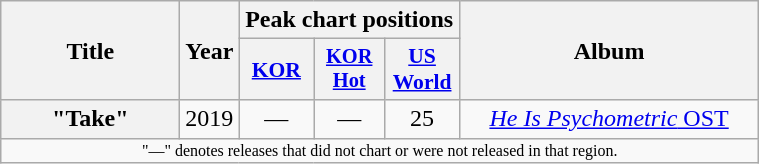<table class="wikitable plainrowheaders" style="text-align:center;">
<tr>
<th scope="col" rowspan="2" style="width:7em;">Title</th>
<th scope="col" rowspan="2">Year</th>
<th scope="col" colspan="3">Peak chart positions</th>
<th scope="col" rowspan="2" style="width:12em;">Album</th>
</tr>
<tr>
<th scope="col" style="width:3em;font-size:90%;"><a href='#'>KOR</a><br></th>
<th scope="col" style="width:3em;font-size:85%;"><a href='#'>KOR<br>Hot</a><br></th>
<th scope="col" style="width:3em;font-size:90%;"><a href='#'>US<br>World</a><br></th>
</tr>
<tr>
<th scope="row">"Take"</th>
<td>2019</td>
<td>—</td>
<td>—</td>
<td>25</td>
<td><a href='#'><em>He Is Psychometric</em> OST</a></td>
</tr>
<tr>
<td colspan="6" style="font-size:8pt;">"—" denotes releases that did not chart or were not released in that region.</td>
</tr>
</table>
